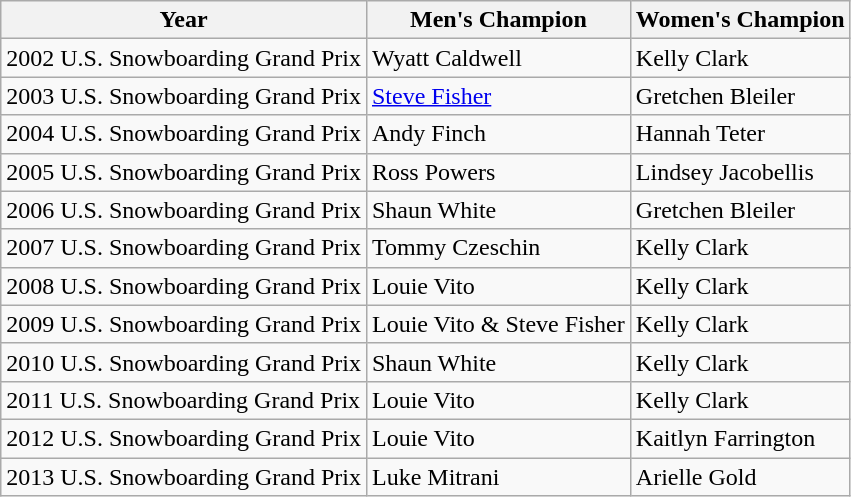<table class="wikitable">
<tr>
<th>Year</th>
<th>Men's Champion</th>
<th>Women's Champion</th>
</tr>
<tr>
<td>2002 U.S. Snowboarding Grand Prix</td>
<td>Wyatt Caldwell</td>
<td>Kelly Clark</td>
</tr>
<tr>
<td>2003 U.S. Snowboarding Grand Prix</td>
<td><a href='#'>Steve Fisher</a></td>
<td>Gretchen Bleiler</td>
</tr>
<tr>
<td>2004 U.S. Snowboarding Grand Prix</td>
<td>Andy Finch</td>
<td>Hannah Teter</td>
</tr>
<tr>
<td>2005 U.S. Snowboarding Grand Prix</td>
<td>Ross Powers</td>
<td>Lindsey Jacobellis</td>
</tr>
<tr>
<td>2006 U.S. Snowboarding Grand Prix</td>
<td>Shaun White</td>
<td>Gretchen Bleiler</td>
</tr>
<tr>
<td>2007 U.S. Snowboarding Grand Prix</td>
<td>Tommy Czeschin</td>
<td>Kelly Clark</td>
</tr>
<tr>
<td>2008 U.S. Snowboarding Grand Prix</td>
<td>Louie Vito</td>
<td>Kelly Clark</td>
</tr>
<tr>
<td>2009 U.S. Snowboarding Grand Prix</td>
<td>Louie Vito & Steve Fisher</td>
<td>Kelly Clark</td>
</tr>
<tr>
<td>2010 U.S. Snowboarding Grand Prix</td>
<td>Shaun White</td>
<td>Kelly Clark</td>
</tr>
<tr>
<td>2011 U.S. Snowboarding Grand Prix</td>
<td>Louie Vito</td>
<td>Kelly Clark</td>
</tr>
<tr>
<td>2012 U.S. Snowboarding Grand Prix</td>
<td>Louie Vito</td>
<td>Kaitlyn Farrington</td>
</tr>
<tr>
<td>2013 U.S. Snowboarding Grand Prix</td>
<td>Luke Mitrani</td>
<td>Arielle Gold</td>
</tr>
</table>
